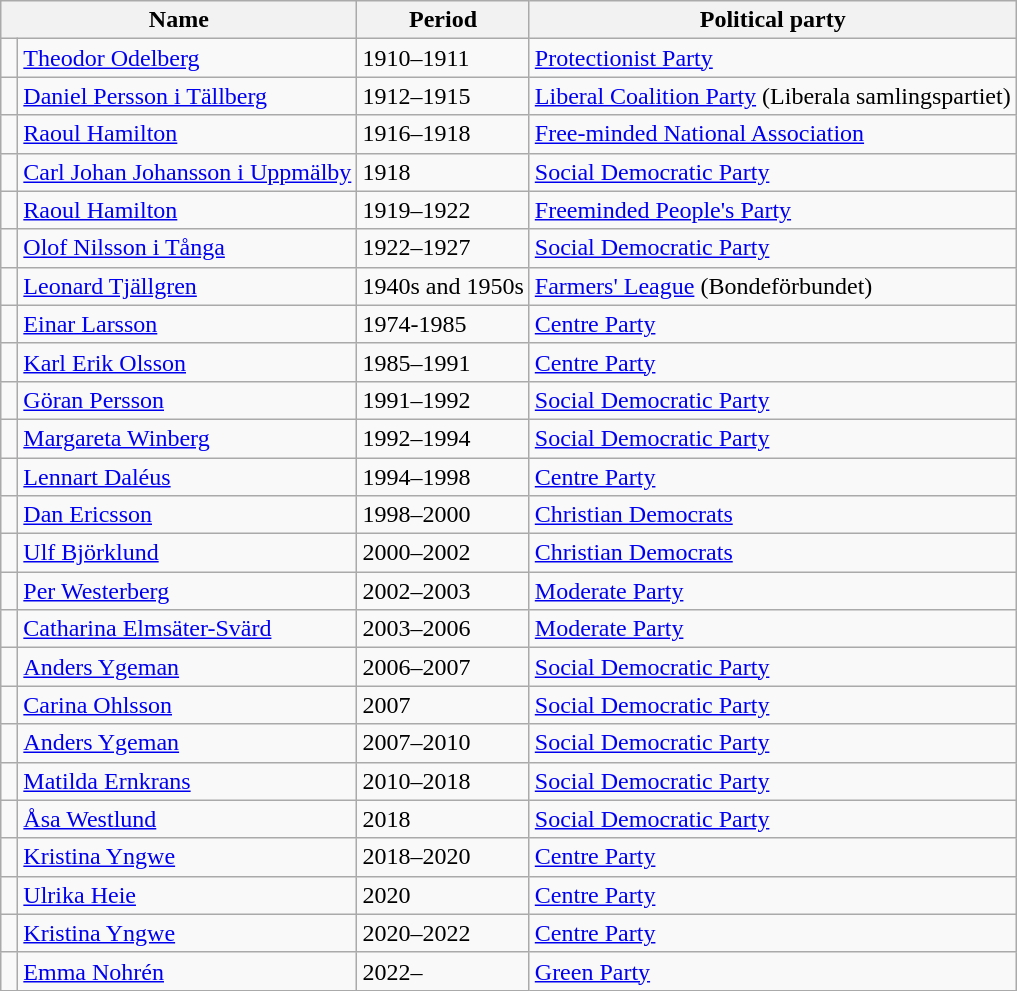<table class="wikitable">
<tr>
<th colspan="2">Name</th>
<th>Period</th>
<th>Political party</th>
</tr>
<tr>
<td bgcolor=> </td>
<td><a href='#'>Theodor Odelberg</a></td>
<td>1910–1911</td>
<td><a href='#'>Protectionist Party</a></td>
</tr>
<tr>
<td bgcolor=> </td>
<td><a href='#'>Daniel Persson i Tällberg</a></td>
<td>1912–1915</td>
<td><a href='#'>Liberal Coalition Party</a> (Liberala samlingspartiet)</td>
</tr>
<tr>
<td bgcolor=> </td>
<td><a href='#'>Raoul Hamilton</a></td>
<td>1916–1918</td>
<td><a href='#'>Free-minded National Association</a></td>
</tr>
<tr>
<td bgcolor=> </td>
<td><a href='#'>Carl Johan Johansson i Uppmälby</a></td>
<td>1918</td>
<td><a href='#'>Social Democratic Party</a></td>
</tr>
<tr>
<td bgcolor=> </td>
<td><a href='#'>Raoul Hamilton</a></td>
<td>1919–1922</td>
<td><a href='#'>Freeminded People's Party</a></td>
</tr>
<tr>
<td bgcolor=> </td>
<td><a href='#'>Olof Nilsson i Tånga</a></td>
<td>1922–1927</td>
<td><a href='#'>Social Democratic Party</a></td>
</tr>
<tr>
<td bgcolor=> </td>
<td><a href='#'>Leonard Tjällgren</a></td>
<td>1940s and 1950s</td>
<td><a href='#'>Farmers' League</a> (Bondeförbundet)</td>
</tr>
<tr>
<td bgcolor=> </td>
<td><a href='#'>Einar Larsson</a></td>
<td>1974-1985</td>
<td><a href='#'>Centre Party</a></td>
</tr>
<tr>
<td bgcolor=> </td>
<td><a href='#'>Karl Erik Olsson</a></td>
<td>1985–1991</td>
<td><a href='#'>Centre Party</a></td>
</tr>
<tr>
<td bgcolor=> </td>
<td><a href='#'>Göran Persson</a></td>
<td>1991–1992</td>
<td><a href='#'>Social Democratic Party</a></td>
</tr>
<tr>
<td bgcolor=> </td>
<td><a href='#'>Margareta Winberg</a></td>
<td>1992–1994</td>
<td><a href='#'>Social Democratic Party</a></td>
</tr>
<tr>
<td bgcolor=> </td>
<td><a href='#'>Lennart Daléus</a></td>
<td>1994–1998</td>
<td><a href='#'>Centre Party</a></td>
</tr>
<tr>
<td bgcolor=> </td>
<td><a href='#'>Dan Ericsson</a></td>
<td>1998–2000</td>
<td><a href='#'>Christian Democrats</a></td>
</tr>
<tr>
<td bgcolor=> </td>
<td><a href='#'>Ulf Björklund</a></td>
<td>2000–2002</td>
<td><a href='#'>Christian Democrats</a></td>
</tr>
<tr>
<td bgcolor=> </td>
<td><a href='#'>Per Westerberg</a></td>
<td>2002–2003</td>
<td><a href='#'>Moderate Party</a></td>
</tr>
<tr>
<td bgcolor=> </td>
<td><a href='#'>Catharina Elmsäter-Svärd</a></td>
<td>2003–2006</td>
<td><a href='#'>Moderate Party</a></td>
</tr>
<tr>
<td bgcolor=> </td>
<td><a href='#'>Anders Ygeman</a></td>
<td>2006–2007</td>
<td><a href='#'>Social Democratic Party</a></td>
</tr>
<tr>
<td bgcolor=> </td>
<td><a href='#'>Carina Ohlsson</a></td>
<td>2007</td>
<td><a href='#'>Social Democratic Party</a></td>
</tr>
<tr>
<td bgcolor=> </td>
<td><a href='#'>Anders Ygeman</a></td>
<td>2007–2010</td>
<td><a href='#'>Social Democratic Party</a></td>
</tr>
<tr>
<td bgcolor=> </td>
<td><a href='#'>Matilda Ernkrans</a></td>
<td>2010–2018</td>
<td><a href='#'>Social Democratic Party</a></td>
</tr>
<tr>
<td bgcolor=> </td>
<td><a href='#'>Åsa Westlund</a></td>
<td>2018</td>
<td><a href='#'>Social Democratic Party</a></td>
</tr>
<tr>
<td bgcolor=> </td>
<td><a href='#'>Kristina Yngwe</a></td>
<td>2018–2020</td>
<td><a href='#'>Centre Party</a></td>
</tr>
<tr>
<td bgcolor=> </td>
<td><a href='#'>Ulrika Heie</a></td>
<td>2020</td>
<td><a href='#'>Centre Party</a></td>
</tr>
<tr>
<td bgcolor=> </td>
<td><a href='#'>Kristina Yngwe</a></td>
<td>2020–2022</td>
<td><a href='#'>Centre Party</a></td>
</tr>
<tr>
<td bgcolor=> </td>
<td><a href='#'>Emma Nohrén</a></td>
<td>2022–</td>
<td><a href='#'>Green Party</a></td>
</tr>
</table>
